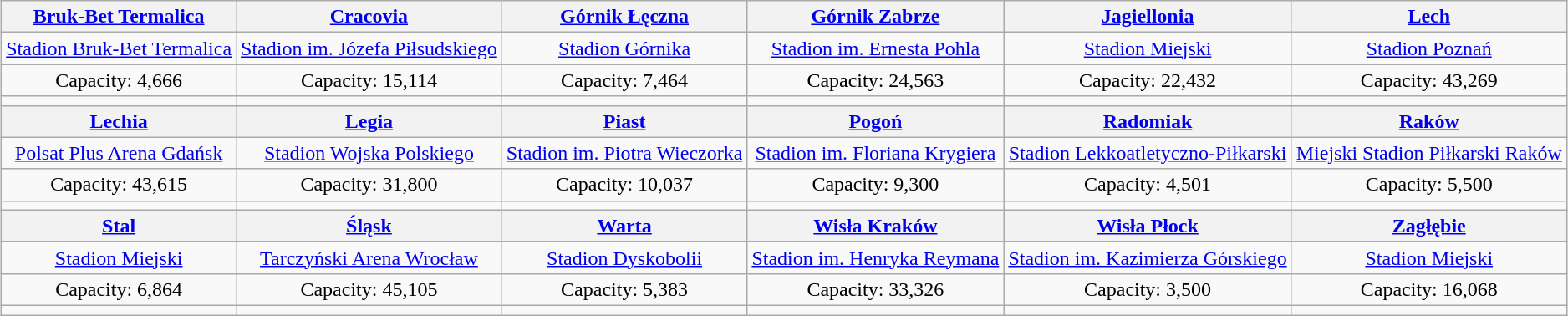<table class="wikitable" style="text-align:center;margin:1em auto;">
<tr>
<th><a href='#'>Bruk-Bet Termalica</a></th>
<th><a href='#'>Cracovia</a></th>
<th><a href='#'>Górnik Łęczna</a></th>
<th><a href='#'>Górnik Zabrze</a></th>
<th><a href='#'>Jagiellonia</a></th>
<th><a href='#'>Lech</a></th>
</tr>
<tr>
<td><a href='#'>Stadion Bruk-Bet Termalica</a></td>
<td><a href='#'>Stadion im. Józefa Piłsudskiego</a></td>
<td><a href='#'>Stadion Górnika</a></td>
<td><a href='#'>Stadion im. Ernesta Pohla</a></td>
<td><a href='#'>Stadion Miejski</a></td>
<td><a href='#'>Stadion Poznań</a></td>
</tr>
<tr>
<td>Capacity: 4,666</td>
<td>Capacity: 15,114</td>
<td>Capacity: 7,464</td>
<td>Capacity: 24,563</td>
<td>Capacity: 22,432</td>
<td>Capacity: 43,269</td>
</tr>
<tr>
<td></td>
<td></td>
<td></td>
<td></td>
<td></td>
<td></td>
</tr>
<tr>
<th><a href='#'>Lechia</a></th>
<th><a href='#'>Legia</a></th>
<th><a href='#'>Piast</a></th>
<th><a href='#'>Pogoń</a></th>
<th><a href='#'>Radomiak</a></th>
<th><a href='#'>Raków</a></th>
</tr>
<tr>
<td><a href='#'>Polsat Plus Arena Gdańsk</a></td>
<td><a href='#'>Stadion Wojska Polskiego</a></td>
<td><a href='#'>Stadion im. Piotra Wieczorka</a></td>
<td><a href='#'>Stadion im. Floriana Krygiera</a></td>
<td><a href='#'>Stadion Lekkoatletyczno-Piłkarski</a></td>
<td><a href='#'>Miejski Stadion Piłkarski Raków</a></td>
</tr>
<tr>
<td>Capacity: 43,615</td>
<td>Capacity: 31,800</td>
<td>Capacity: 10,037</td>
<td>Capacity: 9,300</td>
<td>Capacity: 4,501</td>
<td>Capacity: 5,500</td>
</tr>
<tr>
<td></td>
<td></td>
<td></td>
<td></td>
<td></td>
<td></td>
</tr>
<tr>
<th><a href='#'>Stal</a></th>
<th><a href='#'>Śląsk</a></th>
<th><a href='#'>Warta</a></th>
<th><a href='#'>Wisła Kraków</a></th>
<th><a href='#'>Wisła Płock</a></th>
<th><a href='#'>Zagłębie</a></th>
</tr>
<tr>
<td><a href='#'>Stadion Miejski</a></td>
<td><a href='#'>Tarczyński Arena Wrocław</a></td>
<td><a href='#'>Stadion Dyskobolii</a></td>
<td><a href='#'>Stadion im. Henryka Reymana</a></td>
<td><a href='#'>Stadion im. Kazimierza Górskiego</a></td>
<td><a href='#'>Stadion Miejski</a></td>
</tr>
<tr>
<td>Capacity: 6,864</td>
<td>Capacity: 45,105</td>
<td>Capacity: 5,383</td>
<td>Capacity: 33,326</td>
<td>Capacity: 3,500</td>
<td>Capacity: 16,068</td>
</tr>
<tr>
<td></td>
<td></td>
<td></td>
<td></td>
<td></td>
<td></td>
</tr>
</table>
